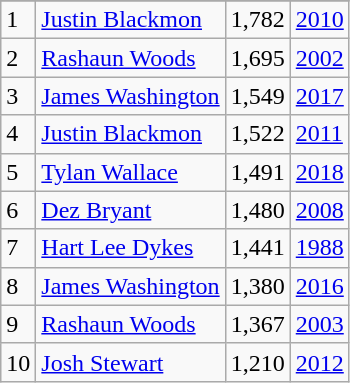<table class="wikitable">
<tr>
</tr>
<tr>
<td>1</td>
<td><a href='#'>Justin Blackmon</a></td>
<td>1,782</td>
<td><a href='#'>2010</a></td>
</tr>
<tr>
<td>2</td>
<td><a href='#'>Rashaun Woods</a></td>
<td>1,695</td>
<td><a href='#'>2002</a></td>
</tr>
<tr>
<td>3</td>
<td><a href='#'>James Washington</a></td>
<td>1,549</td>
<td><a href='#'>2017</a></td>
</tr>
<tr>
<td>4</td>
<td><a href='#'>Justin Blackmon</a></td>
<td>1,522</td>
<td><a href='#'>2011</a></td>
</tr>
<tr>
<td>5</td>
<td><a href='#'>Tylan Wallace</a></td>
<td>1,491</td>
<td><a href='#'>2018</a></td>
</tr>
<tr>
<td>6</td>
<td><a href='#'>Dez Bryant</a></td>
<td>1,480</td>
<td><a href='#'>2008</a></td>
</tr>
<tr>
<td>7</td>
<td><a href='#'>Hart Lee Dykes</a></td>
<td>1,441</td>
<td><a href='#'>1988</a></td>
</tr>
<tr>
<td>8</td>
<td><a href='#'>James Washington</a></td>
<td>1,380</td>
<td><a href='#'>2016</a></td>
</tr>
<tr>
<td>9</td>
<td><a href='#'>Rashaun Woods</a></td>
<td>1,367</td>
<td><a href='#'>2003</a></td>
</tr>
<tr>
<td>10</td>
<td><a href='#'>Josh Stewart</a></td>
<td>1,210</td>
<td><a href='#'>2012</a></td>
</tr>
</table>
